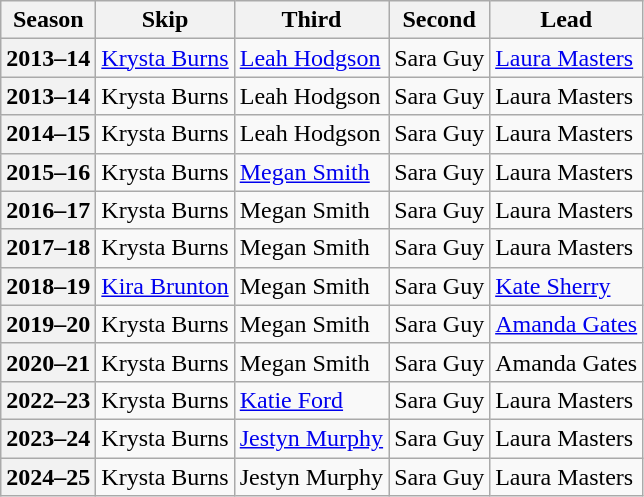<table class="wikitable">
<tr>
<th scope="col">Season</th>
<th scope="col">Skip</th>
<th scope="col">Third</th>
<th scope="col">Second</th>
<th scope="col">Lead</th>
</tr>
<tr>
<th scope="row">2013–14</th>
<td><a href='#'>Krysta Burns</a></td>
<td><a href='#'>Leah Hodgson</a></td>
<td>Sara Guy</td>
<td><a href='#'>Laura Masters</a></td>
</tr>
<tr>
<th scope="row">2013–14</th>
<td>Krysta Burns</td>
<td>Leah Hodgson</td>
<td>Sara Guy</td>
<td>Laura Masters</td>
</tr>
<tr>
<th scope="row">2014–15</th>
<td>Krysta Burns</td>
<td>Leah Hodgson</td>
<td>Sara Guy</td>
<td>Laura Masters</td>
</tr>
<tr>
<th scope="row">2015–16</th>
<td>Krysta Burns</td>
<td><a href='#'>Megan Smith</a></td>
<td>Sara Guy</td>
<td>Laura Masters</td>
</tr>
<tr>
<th scope="row">2016–17</th>
<td>Krysta Burns</td>
<td>Megan Smith</td>
<td>Sara Guy</td>
<td>Laura Masters</td>
</tr>
<tr>
<th scope="row">2017–18</th>
<td>Krysta Burns</td>
<td>Megan Smith</td>
<td>Sara Guy</td>
<td>Laura Masters</td>
</tr>
<tr>
<th scope="row">2018–19</th>
<td><a href='#'>Kira Brunton</a></td>
<td>Megan Smith</td>
<td>Sara Guy</td>
<td><a href='#'>Kate Sherry</a></td>
</tr>
<tr>
<th scope="row">2019–20</th>
<td>Krysta Burns</td>
<td>Megan Smith</td>
<td>Sara Guy</td>
<td><a href='#'>Amanda Gates</a></td>
</tr>
<tr>
<th scope="row">2020–21</th>
<td>Krysta Burns</td>
<td>Megan Smith</td>
<td>Sara Guy</td>
<td>Amanda Gates</td>
</tr>
<tr>
<th scope="row">2022–23</th>
<td>Krysta Burns</td>
<td><a href='#'>Katie Ford</a></td>
<td>Sara Guy</td>
<td>Laura Masters</td>
</tr>
<tr>
<th scope="row">2023–24</th>
<td>Krysta Burns</td>
<td><a href='#'>Jestyn Murphy</a></td>
<td>Sara Guy</td>
<td>Laura Masters</td>
</tr>
<tr>
<th scope="row">2024–25</th>
<td>Krysta Burns</td>
<td>Jestyn Murphy</td>
<td>Sara Guy</td>
<td>Laura Masters</td>
</tr>
</table>
